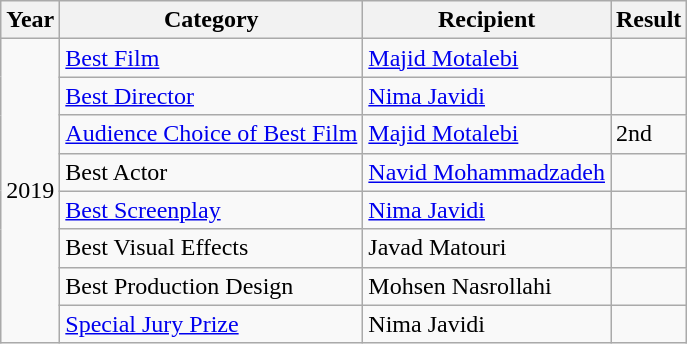<table class="wikitable">
<tr>
<th>Year</th>
<th>Category</th>
<th>Recipient</th>
<th>Result</th>
</tr>
<tr>
<td rowspan="8">2019</td>
<td><a href='#'>Best Film</a></td>
<td><a href='#'>Majid Motalebi</a></td>
<td></td>
</tr>
<tr>
<td><a href='#'>Best Director</a></td>
<td><a href='#'>Nima Javidi</a></td>
<td></td>
</tr>
<tr>
<td><a href='#'>Audience Choice of Best Film</a></td>
<td><a href='#'>Majid Motalebi</a></td>
<td>2nd</td>
</tr>
<tr>
<td>Best Actor</td>
<td><a href='#'>Navid Mohammadzadeh</a></td>
<td></td>
</tr>
<tr>
<td><a href='#'>Best Screenplay</a></td>
<td><a href='#'>Nima Javidi</a></td>
<td></td>
</tr>
<tr>
<td>Best Visual Effects</td>
<td>Javad Matouri</td>
<td></td>
</tr>
<tr>
<td>Best Production Design</td>
<td>Mohsen Nasrollahi</td>
<td></td>
</tr>
<tr>
<td><a href='#'>Special Jury Prize</a></td>
<td>Nima Javidi</td>
<td></td>
</tr>
</table>
